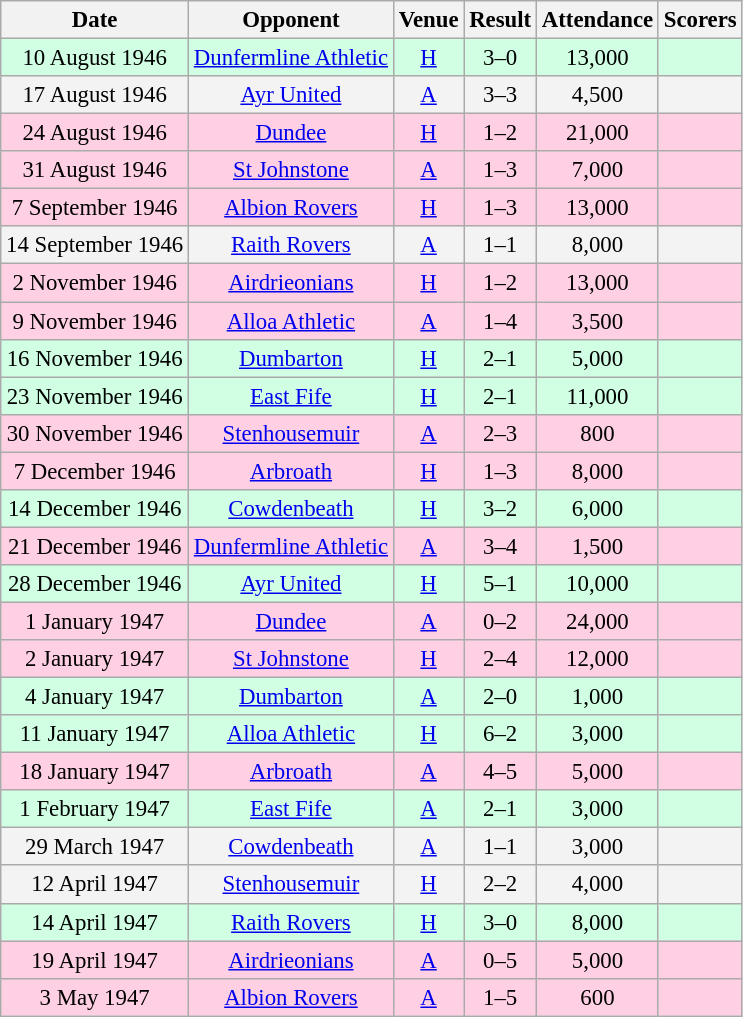<table class="wikitable sortable" style="font-size:95%; text-align:center">
<tr>
<th>Date</th>
<th>Opponent</th>
<th>Venue</th>
<th>Result</th>
<th>Attendance</th>
<th>Scorers</th>
</tr>
<tr bgcolor = "#d0ffe3">
<td>10 August 1946</td>
<td><a href='#'>Dunfermline Athletic</a></td>
<td><a href='#'>H</a></td>
<td>3–0</td>
<td>13,000</td>
<td></td>
</tr>
<tr bgcolor = "#f3f3f3">
<td>17 August 1946</td>
<td><a href='#'>Ayr United</a></td>
<td><a href='#'>A</a></td>
<td>3–3</td>
<td>4,500</td>
<td></td>
</tr>
<tr bgcolor = "#ffd0e3">
<td>24 August 1946</td>
<td><a href='#'>Dundee</a></td>
<td><a href='#'>H</a></td>
<td>1–2</td>
<td>21,000</td>
<td></td>
</tr>
<tr bgcolor = "#ffd0e3">
<td>31 August 1946</td>
<td><a href='#'>St Johnstone</a></td>
<td><a href='#'>A</a></td>
<td>1–3</td>
<td>7,000</td>
<td></td>
</tr>
<tr bgcolor = "#ffd0e3">
<td>7 September 1946</td>
<td><a href='#'>Albion Rovers</a></td>
<td><a href='#'>H</a></td>
<td>1–3</td>
<td>13,000</td>
<td></td>
</tr>
<tr bgcolor = "#f3f3f3">
<td>14 September 1946</td>
<td><a href='#'>Raith Rovers</a></td>
<td><a href='#'>A</a></td>
<td>1–1</td>
<td>8,000</td>
<td></td>
</tr>
<tr bgcolor = "#ffd0e3">
<td>2 November 1946</td>
<td><a href='#'>Airdrieonians</a></td>
<td><a href='#'>H</a></td>
<td>1–2</td>
<td>13,000</td>
<td></td>
</tr>
<tr bgcolor = "#ffd0e3">
<td>9 November 1946</td>
<td><a href='#'>Alloa Athletic</a></td>
<td><a href='#'>A</a></td>
<td>1–4</td>
<td>3,500</td>
<td></td>
</tr>
<tr bgcolor = "#d0ffe3">
<td>16 November 1946</td>
<td><a href='#'>Dumbarton</a></td>
<td><a href='#'>H</a></td>
<td>2–1</td>
<td>5,000</td>
<td></td>
</tr>
<tr bgcolor = "#d0ffe3">
<td>23 November 1946</td>
<td><a href='#'>East Fife</a></td>
<td><a href='#'>H</a></td>
<td>2–1</td>
<td>11,000</td>
<td></td>
</tr>
<tr bgcolor = "#ffd0e3">
<td>30 November 1946</td>
<td><a href='#'>Stenhousemuir</a></td>
<td><a href='#'>A</a></td>
<td>2–3</td>
<td>800</td>
<td></td>
</tr>
<tr bgcolor = "#ffd0e3">
<td>7 December 1946</td>
<td><a href='#'>Arbroath</a></td>
<td><a href='#'>H</a></td>
<td>1–3</td>
<td>8,000</td>
<td></td>
</tr>
<tr bgcolor = "#d0ffe3">
<td>14 December 1946</td>
<td><a href='#'>Cowdenbeath</a></td>
<td><a href='#'>H</a></td>
<td>3–2</td>
<td>6,000</td>
<td></td>
</tr>
<tr bgcolor = "#ffd0e3">
<td>21 December 1946</td>
<td><a href='#'>Dunfermline Athletic</a></td>
<td><a href='#'>A</a></td>
<td>3–4</td>
<td>1,500</td>
<td></td>
</tr>
<tr bgcolor = "#d0ffe3">
<td>28 December 1946</td>
<td><a href='#'>Ayr United</a></td>
<td><a href='#'>H</a></td>
<td>5–1</td>
<td>10,000</td>
<td></td>
</tr>
<tr bgcolor = "#ffd0e3">
<td>1 January 1947</td>
<td><a href='#'>Dundee</a></td>
<td><a href='#'>A</a></td>
<td>0–2</td>
<td>24,000</td>
<td></td>
</tr>
<tr bgcolor = "#ffd0e3">
<td>2 January 1947</td>
<td><a href='#'>St Johnstone</a></td>
<td><a href='#'>H</a></td>
<td>2–4</td>
<td>12,000</td>
<td></td>
</tr>
<tr bgcolor = "#d0ffe3">
<td>4 January 1947</td>
<td><a href='#'>Dumbarton</a></td>
<td><a href='#'>A</a></td>
<td>2–0</td>
<td>1,000</td>
<td></td>
</tr>
<tr bgcolor = "#d0ffe3">
<td>11 January 1947</td>
<td><a href='#'>Alloa Athletic</a></td>
<td><a href='#'>H</a></td>
<td>6–2</td>
<td>3,000</td>
<td></td>
</tr>
<tr bgcolor = "#ffd0e3">
<td>18 January 1947</td>
<td><a href='#'>Arbroath</a></td>
<td><a href='#'>A</a></td>
<td>4–5</td>
<td>5,000</td>
<td></td>
</tr>
<tr bgcolor = "#d0ffe3">
<td>1 February 1947</td>
<td><a href='#'>East Fife</a></td>
<td><a href='#'>A</a></td>
<td>2–1</td>
<td>3,000</td>
<td></td>
</tr>
<tr bgcolor = "#f3f3f3">
<td>29 March 1947</td>
<td><a href='#'>Cowdenbeath</a></td>
<td><a href='#'>A</a></td>
<td>1–1</td>
<td>3,000</td>
<td></td>
</tr>
<tr bgcolor = "#f3f3f3">
<td>12 April 1947</td>
<td><a href='#'>Stenhousemuir</a></td>
<td><a href='#'>H</a></td>
<td>2–2</td>
<td>4,000</td>
<td></td>
</tr>
<tr bgcolor = "#d0ffe3">
<td>14 April 1947</td>
<td><a href='#'>Raith Rovers</a></td>
<td><a href='#'>H</a></td>
<td>3–0</td>
<td>8,000</td>
<td></td>
</tr>
<tr bgcolor = "#ffd0e3">
<td>19 April 1947</td>
<td><a href='#'>Airdrieonians</a></td>
<td><a href='#'>A</a></td>
<td>0–5</td>
<td>5,000</td>
<td></td>
</tr>
<tr bgcolor = "#ffd0e3">
<td>3 May 1947</td>
<td><a href='#'>Albion Rovers</a></td>
<td><a href='#'>A</a></td>
<td>1–5</td>
<td>600</td>
<td></td>
</tr>
</table>
